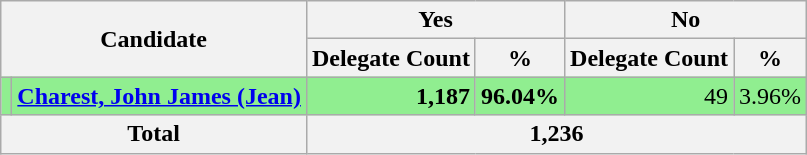<table class="wikitable">
<tr>
<th rowspan="2" colspan="2">Candidate</th>
<th colspan="2">Yes</th>
<th colspan="2">No</th>
</tr>
<tr>
<th>Delegate Count</th>
<th>%</th>
<th>Delegate Count</th>
<th>%</th>
</tr>
<tr style="background:lightgreen;">
<td></td>
<td><strong><a href='#'>Charest, John James (Jean)</a></strong></td>
<td align="right"><strong>1,187</strong></td>
<td align="right"><strong>96.04%</strong></td>
<td align="right">49</td>
<td align="right">3.96%</td>
</tr>
<tr>
<th colspan="2">Total</th>
<th colspan="4">1,236</th>
</tr>
</table>
